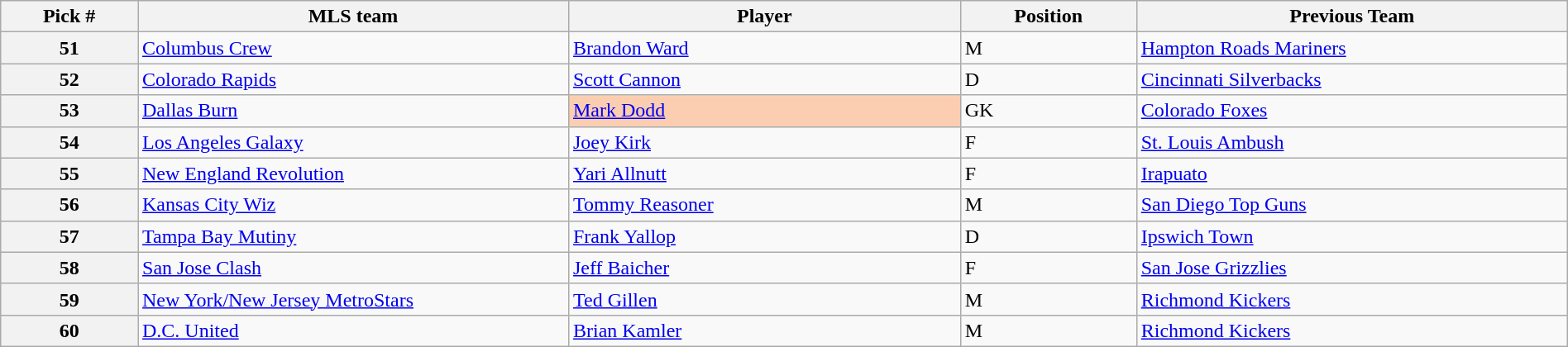<table class="wikitable sortable" style="width:100%">
<tr>
<th width=7%>Pick #</th>
<th width=22%>MLS team</th>
<th width=20%>Player</th>
<th width=9%>Position</th>
<th width=22%>Previous Team</th>
</tr>
<tr>
<th>51</th>
<td><a href='#'>Columbus Crew</a></td>
<td><a href='#'>Brandon Ward</a></td>
<td>M</td>
<td><a href='#'>Hampton Roads Mariners</a></td>
</tr>
<tr>
<th>52</th>
<td><a href='#'>Colorado Rapids</a></td>
<td><a href='#'>Scott Cannon</a></td>
<td>D</td>
<td><a href='#'>Cincinnati Silverbacks</a></td>
</tr>
<tr>
<th>53</th>
<td><a href='#'>Dallas Burn</a></td>
<td bgcolor="#FBCEB1"><a href='#'>Mark Dodd</a></td>
<td>GK</td>
<td><a href='#'>Colorado Foxes</a></td>
</tr>
<tr>
<th>54</th>
<td><a href='#'>Los Angeles Galaxy</a></td>
<td><a href='#'>Joey Kirk</a></td>
<td>F</td>
<td><a href='#'>St. Louis Ambush</a></td>
</tr>
<tr>
<th>55</th>
<td><a href='#'>New England Revolution</a></td>
<td><a href='#'>Yari Allnutt</a></td>
<td>F</td>
<td><a href='#'>Irapuato</a></td>
</tr>
<tr>
<th>56</th>
<td><a href='#'>Kansas City Wiz</a></td>
<td><a href='#'>Tommy Reasoner</a></td>
<td>M</td>
<td><a href='#'>San Diego Top Guns</a></td>
</tr>
<tr>
<th>57</th>
<td><a href='#'>Tampa Bay Mutiny</a></td>
<td><a href='#'>Frank Yallop</a></td>
<td>D</td>
<td><a href='#'>Ipswich Town</a></td>
</tr>
<tr>
<th>58</th>
<td><a href='#'>San Jose Clash</a></td>
<td><a href='#'>Jeff Baicher</a></td>
<td>F</td>
<td><a href='#'>San Jose Grizzlies</a></td>
</tr>
<tr>
<th>59</th>
<td><a href='#'>New York/New Jersey MetroStars</a></td>
<td><a href='#'>Ted Gillen</a></td>
<td>M</td>
<td><a href='#'>Richmond Kickers</a></td>
</tr>
<tr>
<th>60</th>
<td><a href='#'>D.C. United</a></td>
<td><a href='#'>Brian Kamler</a></td>
<td>M</td>
<td><a href='#'>Richmond Kickers</a></td>
</tr>
</table>
